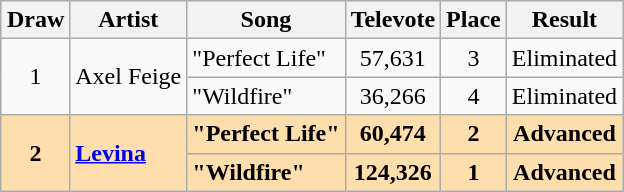<table class="sortable wikitable" style="margin: 1em auto 1em auto; text-align:center">
<tr>
<th>Draw</th>
<th>Artist</th>
<th>Song</th>
<th>Televote</th>
<th>Place</th>
<th>Result</th>
</tr>
<tr>
<td rowspan="2">1</td>
<td rowspan="2" align="left">Axel Feige</td>
<td align="left">"Perfect Life"</td>
<td>57,631</td>
<td>3</td>
<td>Eliminated</td>
</tr>
<tr>
<td align="left">"Wildfire"</td>
<td>36,266</td>
<td>4</td>
<td>Eliminated</td>
</tr>
<tr style="font-weight:bold; background:navajowhite;">
<td rowspan="2">2</td>
<td rowspan="2" align="left"><a href='#'>Levina</a></td>
<td align="left">"Perfect Life"</td>
<td>60,474</td>
<td>2</td>
<td>Advanced</td>
</tr>
<tr style="font-weight:bold; background:navajowhite;">
<td align="left">"Wildfire"</td>
<td>124,326</td>
<td>1</td>
<td>Advanced</td>
</tr>
</table>
